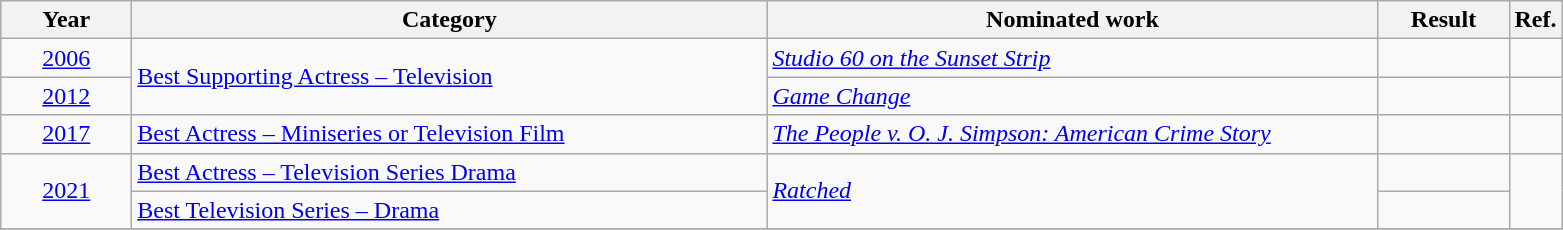<table class=wikitable>
<tr>
<th scope="col" style="width:5em;">Year</th>
<th scope="col" style="width:26em;">Category</th>
<th scope="col" style="width:25em;">Nominated work</th>
<th scope="col" style="width:5em;">Result</th>
<th>Ref.</th>
</tr>
<tr>
<td style="text-align:center;"><a href='#'>2006</a></td>
<td rowspan="2"><a href='#'>Best Supporting Actress – Television</a></td>
<td><em><a href='#'>Studio 60 on the Sunset Strip</a></em></td>
<td></td>
<td style="text-align:center;"></td>
</tr>
<tr>
<td style="text-align:center;"><a href='#'>2012</a></td>
<td><em><a href='#'>Game Change</a></em></td>
<td></td>
<td style="text-align:center;"></td>
</tr>
<tr>
<td style="text-align:center;"><a href='#'>2017</a></td>
<td><a href='#'>Best Actress – Miniseries or Television Film</a></td>
<td><em><a href='#'>The People v. O. J. Simpson: American Crime Story</a></em></td>
<td></td>
<td style="text-align:center;"></td>
</tr>
<tr>
<td style="text-align:center;", rowspan="2"><a href='#'>2021</a></td>
<td><a href='#'>Best Actress – Television Series Drama</a></td>
<td rowspan="2"><em><a href='#'>Ratched</a></em></td>
<td></td>
<td style="text-align:center;" , rowspan=2></td>
</tr>
<tr>
<td><a href='#'>Best Television Series – Drama</a> </td>
<td></td>
</tr>
<tr>
</tr>
</table>
